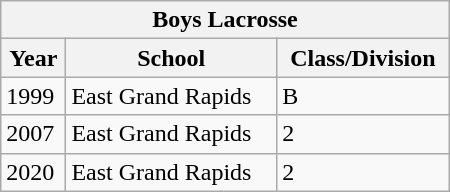<table class="wikitable collapsible collapsed" width="300">
<tr>
<th colspan=3>Boys Lacrosse</th>
</tr>
<tr>
<th scope="col">Year</th>
<th scope="col">School</th>
<th scope="col">Class/Division</th>
</tr>
<tr>
<td>1999</td>
<td>East Grand Rapids</td>
<td>B</td>
</tr>
<tr>
<td>2007</td>
<td>East Grand Rapids</td>
<td>2</td>
</tr>
<tr>
<td>2020</td>
<td>East Grand Rapids</td>
<td>2</td>
</tr>
</table>
